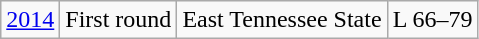<table class="wikitable">
<tr align="center">
<td><a href='#'>2014</a></td>
<td>First round</td>
<td>East Tennessee State</td>
<td>L 66–79</td>
</tr>
</table>
